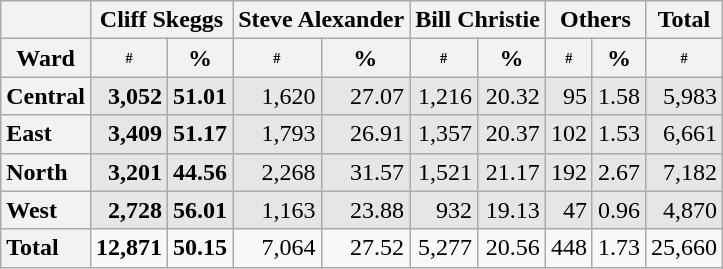<table class="wikitable sortable" style="text-align:right;">
<tr>
<th></th>
<th scope="col" align=center colspan=2>Cliff Skeggs</th>
<th scope="col" align=center colspan=2>Steve Alexander</th>
<th scope="col" align=center colspan=2>Bill Christie</th>
<th scope="col" align=center colspan=2>Others</th>
<th scope="col" align=center colspan=2>Total</th>
</tr>
<tr>
<th scope="col" align=center>Ward</th>
<th scope="col" style="text-align:center; font-size: 60%" data-sort-type="number">#</th>
<th scope="col" align=center data-sort-type="number">%</th>
<th scope="col" style="text-align:center; font-size: 60%" data-sort-type="number">#</th>
<th scope="col" align=center data-sort-type="number">%</th>
<th scope="col" style="text-align:center; font-size: 60%" data-sort-type="number">#</th>
<th scope="col" align=center data-sort-type="number">%</th>
<th scope="col" style="text-align:center; font-size: 60%" data-sort-type="number">#</th>
<th scope="col" align=center data-sort-type="number">%</th>
<th scope="col" style="text-align:center; font-size: 60%" data-sort-type="number">#</th>
</tr>
<tr bgcolor="#E6E6E6">
<th scope="row" style="text-align:left;">Central</th>
<td><strong>3,052</strong></td>
<td><strong>51.01</strong></td>
<td>1,620</td>
<td>27.07</td>
<td>1,216</td>
<td>20.32</td>
<td>95</td>
<td>1.58</td>
<td>5,983</td>
</tr>
<tr bgcolor="#E6E6E6">
<th scope="row" style="text-align:left;">East</th>
<td><strong>3,409</strong></td>
<td><strong>51.17</strong></td>
<td>1,793</td>
<td>26.91</td>
<td>1,357</td>
<td>20.37</td>
<td>102</td>
<td>1.53</td>
<td>6,661</td>
</tr>
<tr bgcolor="#E6E6E6">
<th scope="row" style="text-align:left;">North</th>
<td><strong>3,201</strong></td>
<td><strong>44.56 </strong></td>
<td>2,268</td>
<td>31.57</td>
<td>1,521</td>
<td>21.17</td>
<td>192</td>
<td>2.67</td>
<td>7,182</td>
</tr>
<tr bgcolor="#E6E6E6">
<th scope="row" style="text-align:left;">West</th>
<td><strong>2,728</strong></td>
<td><strong>56.01</strong></td>
<td>1,163</td>
<td>23.88</td>
<td>932</td>
<td>19.13</td>
<td>47</td>
<td>0.96</td>
<td>4,870</td>
</tr>
<tr>
<th scope="row" style="text-align:left;" data-sort-value="Z">Total</th>
<td data-sort-value="Z"><strong>12,871</strong></td>
<td><strong>50.15</strong></td>
<td>7,064</td>
<td>27.52</td>
<td>5,277</td>
<td>20.56</td>
<td>448</td>
<td>1.73</td>
<td>25,660</td>
</tr>
</table>
